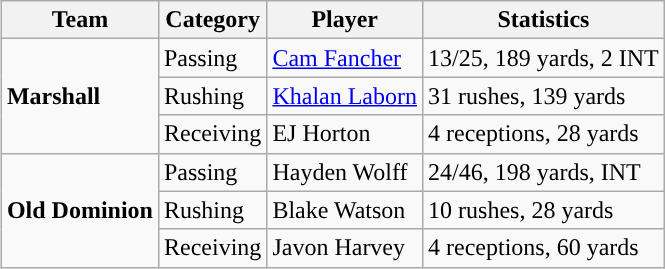<table class="wikitable" style="float: right;">
<tr>
<th>Team</th>
<th>Category</th>
<th>Player</th>
<th>Statistics</th>
</tr>
<tr>
<td rowspan=3><strong>Marshall</strong></td>
<td>Passing</td>
<td><a href='#'>Cam Fancher</a></td>
<td>13/25, 189 yards, 2 INT</td>
</tr>
<tr>
<td>Rushing</td>
<td><a href='#'>Khalan Laborn</a></td>
<td>31 rushes, 139 yards</td>
</tr>
<tr>
<td>Receiving</td>
<td>EJ Horton</td>
<td>4 receptions, 28 yards</td>
</tr>
<tr>
<td rowspan=3><strong>Old Dominion</strong></td>
<td>Passing</td>
<td>Hayden Wolff</td>
<td>24/46, 198 yards, INT</td>
</tr>
<tr>
<td>Rushing</td>
<td>Blake Watson</td>
<td>10 rushes, 28 yards</td>
</tr>
<tr>
<td>Receiving</td>
<td>Javon Harvey</td>
<td>4 receptions, 60 yards</td>
</tr>
</table>
